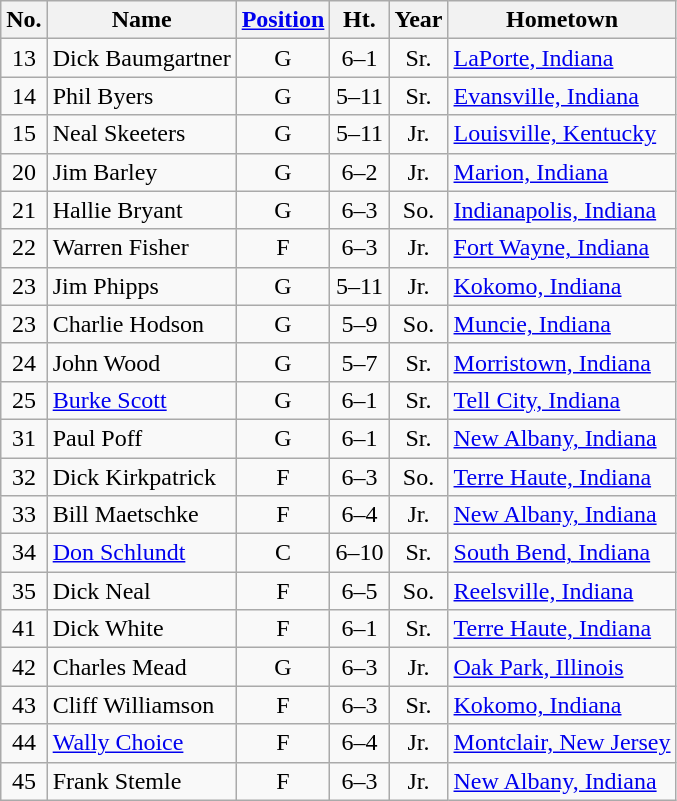<table class="wikitable" style="text-align:center">
<tr>
<th>No.</th>
<th>Name</th>
<th><a href='#'>Position</a></th>
<th>Ht.</th>
<th>Year</th>
<th>Hometown</th>
</tr>
<tr>
<td>13</td>
<td style="text-align:left">Dick Baumgartner</td>
<td>G</td>
<td>6–1</td>
<td>Sr.</td>
<td style="text-align:left"><a href='#'>LaPorte, Indiana</a></td>
</tr>
<tr>
<td>14</td>
<td style="text-align:left">Phil Byers</td>
<td>G</td>
<td>5–11</td>
<td>Sr.</td>
<td style="text-align:left"><a href='#'>Evansville, Indiana</a></td>
</tr>
<tr>
<td>15</td>
<td style="text-align:left">Neal Skeeters</td>
<td>G</td>
<td>5–11</td>
<td>Jr.</td>
<td style="text-align:left"><a href='#'>Louisville, Kentucky</a></td>
</tr>
<tr>
<td>20</td>
<td style="text-align:left">Jim Barley</td>
<td>G</td>
<td>6–2</td>
<td>Jr.</td>
<td style="text-align:left"><a href='#'>Marion, Indiana</a></td>
</tr>
<tr>
<td>21</td>
<td style="text-align:left">Hallie Bryant</td>
<td>G</td>
<td>6–3</td>
<td>So.</td>
<td style="text-align:left"><a href='#'>Indianapolis, Indiana</a></td>
</tr>
<tr>
<td>22</td>
<td style="text-align:left">Warren Fisher</td>
<td>F</td>
<td>6–3</td>
<td>Jr.</td>
<td style="text-align:left"><a href='#'>Fort Wayne, Indiana</a></td>
</tr>
<tr>
<td>23</td>
<td style="text-align:left">Jim Phipps</td>
<td>G</td>
<td>5–11</td>
<td>Jr.</td>
<td style="text-align:left"><a href='#'>Kokomo, Indiana</a></td>
</tr>
<tr>
<td>23</td>
<td style="text-align:left">Charlie Hodson</td>
<td>G</td>
<td>5–9</td>
<td>So.</td>
<td style="text-align:left"><a href='#'>Muncie, Indiana</a></td>
</tr>
<tr>
<td>24</td>
<td style="text-align:left">John Wood</td>
<td>G</td>
<td>5–7</td>
<td>Sr.</td>
<td style="text-align:left"><a href='#'>Morristown, Indiana</a></td>
</tr>
<tr>
<td>25</td>
<td style="text-align:left"><a href='#'>Burke Scott</a></td>
<td>G</td>
<td>6–1</td>
<td>Sr.</td>
<td style="text-align:left"><a href='#'>Tell City, Indiana</a></td>
</tr>
<tr>
<td>31</td>
<td style="text-align:left">Paul Poff</td>
<td>G</td>
<td>6–1</td>
<td>Sr.</td>
<td style="text-align:left"><a href='#'>New Albany, Indiana</a></td>
</tr>
<tr>
<td>32</td>
<td style="text-align:left">Dick Kirkpatrick</td>
<td>F</td>
<td>6–3</td>
<td>So.</td>
<td style="text-align:left"><a href='#'>Terre Haute, Indiana</a></td>
</tr>
<tr>
<td>33</td>
<td style="text-align:left">Bill Maetschke</td>
<td>F</td>
<td>6–4</td>
<td>Jr.</td>
<td style="text-align:left"><a href='#'>New Albany, Indiana</a></td>
</tr>
<tr>
<td>34</td>
<td style="text-align:left"><a href='#'>Don Schlundt</a></td>
<td>C</td>
<td>6–10</td>
<td>Sr.</td>
<td style="text-align:left"><a href='#'>South Bend, Indiana</a></td>
</tr>
<tr>
<td>35</td>
<td style="text-align:left">Dick Neal</td>
<td>F</td>
<td>6–5</td>
<td>So.</td>
<td style="text-align:left"><a href='#'>Reelsville, Indiana</a></td>
</tr>
<tr>
<td>41</td>
<td style="text-align:left">Dick White</td>
<td>F</td>
<td>6–1</td>
<td>Sr.</td>
<td style="text-align:left"><a href='#'>Terre Haute, Indiana</a></td>
</tr>
<tr>
<td>42</td>
<td style="text-align:left">Charles Mead</td>
<td>G</td>
<td>6–3</td>
<td>Jr.</td>
<td style="text-align:left"><a href='#'>Oak Park, Illinois</a></td>
</tr>
<tr>
<td>43</td>
<td style="text-align:left">Cliff Williamson</td>
<td>F</td>
<td>6–3</td>
<td>Sr.</td>
<td style="text-align:left"><a href='#'>Kokomo, Indiana</a></td>
</tr>
<tr>
<td>44</td>
<td style="text-align:left"><a href='#'>Wally Choice</a></td>
<td>F</td>
<td>6–4</td>
<td>Jr.</td>
<td style="text-align:left"><a href='#'>Montclair, New Jersey</a></td>
</tr>
<tr>
<td>45</td>
<td style="text-align:left">Frank Stemle</td>
<td>F</td>
<td>6–3</td>
<td>Jr.</td>
<td style="text-align:left"><a href='#'>New Albany, Indiana</a></td>
</tr>
</table>
